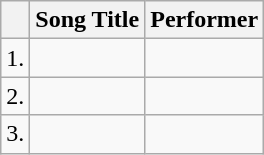<table class="wikitable">
<tr>
<th></th>
<th>Song Title</th>
<th>Performer</th>
</tr>
<tr>
<td>1.</td>
<td></td>
<td></td>
</tr>
<tr>
<td>2.</td>
<td></td>
<td></td>
</tr>
<tr>
<td>3.</td>
<td></td>
<td></td>
</tr>
</table>
